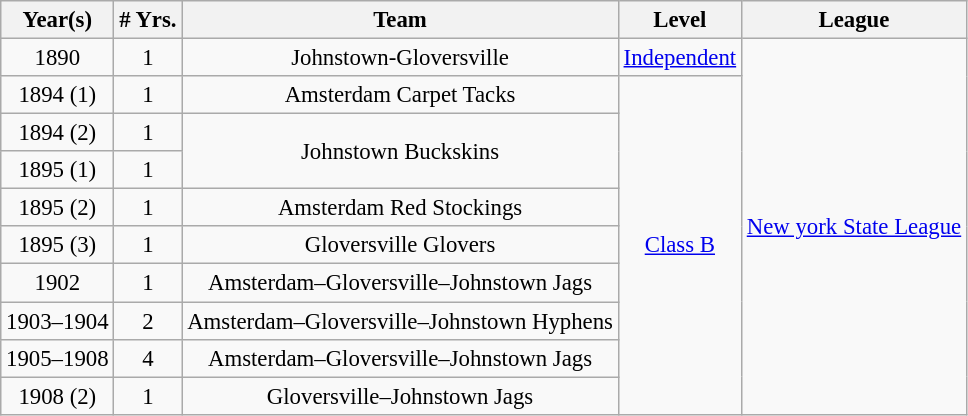<table class="wikitable" style="text-align:center; font-size: 95%;">
<tr>
<th>Year(s)</th>
<th># Yrs.</th>
<th>Team</th>
<th>Level</th>
<th>League</th>
</tr>
<tr>
<td>1890</td>
<td>1</td>
<td>Johnstown-Gloversville</td>
<td><a href='#'>Independent</a></td>
<td rowspan=10><a href='#'>New york State League</a></td>
</tr>
<tr>
<td>1894 (1)</td>
<td>1</td>
<td>Amsterdam Carpet Tacks</td>
<td rowspan=9><a href='#'>Class B</a></td>
</tr>
<tr>
<td>1894 (2)</td>
<td>1</td>
<td rowspan=2>Johnstown Buckskins</td>
</tr>
<tr>
<td>1895 (1)</td>
<td>1</td>
</tr>
<tr>
<td>1895 (2)</td>
<td>1</td>
<td>Amsterdam Red Stockings</td>
</tr>
<tr>
<td>1895 (3)</td>
<td>1</td>
<td>Gloversville Glovers</td>
</tr>
<tr>
<td>1902</td>
<td>1</td>
<td>Amsterdam–Gloversville–Johnstown Jags</td>
</tr>
<tr>
<td>1903–1904</td>
<td>2</td>
<td>Amsterdam–Gloversville–Johnstown Hyphens</td>
</tr>
<tr>
<td>1905–1908</td>
<td>4</td>
<td>Amsterdam–Gloversville–Johnstown Jags</td>
</tr>
<tr>
<td>1908 (2)</td>
<td>1</td>
<td>Gloversville–Johnstown Jags</td>
</tr>
</table>
